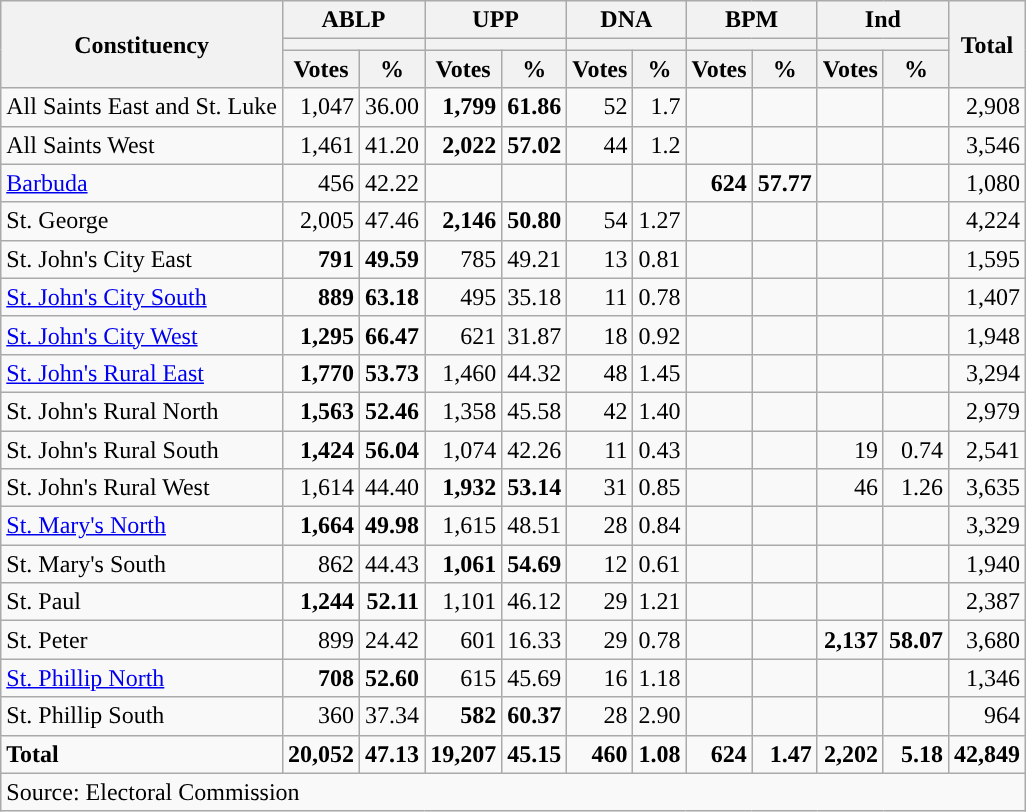<table class="wikitable sortable" style="text-align:right">
<tr>
<th rowspan="3">Constituency</th>
<th colspan="2">ABLP</th>
<th colspan="2">UPP</th>
<th colspan="2">DNA</th>
<th colspan="2">BPM</th>
<th colspan="2">Ind</th>
<th rowspan="3">Total</th>
</tr>
<tr>
<th colspan="2" style="background:"></th>
<th colspan="2" style="background:"></th>
<th colspan="2" style="background:"></th>
<th colspan="2" style="background:"></th>
<th colspan="2" style="background:"></th>
</tr>
<tr>
<th>Votes</th>
<th>%</th>
<th>Votes</th>
<th>%</th>
<th>Votes</th>
<th>%</th>
<th>Votes</th>
<th>%</th>
<th>Votes</th>
<th>%</th>
</tr>
<tr>
<td align="left">All Saints East and St. Luke</td>
<td>1,047</td>
<td>36.00</td>
<td><strong>1,799</strong></td>
<td><strong>61.86</strong></td>
<td>52</td>
<td>1.7</td>
<td></td>
<td></td>
<td></td>
<td></td>
<td>2,908</td>
</tr>
<tr>
<td align="left">All Saints West</td>
<td>1,461</td>
<td>41.20</td>
<td><strong>2,022</strong></td>
<td><strong>57.02</strong></td>
<td>44</td>
<td>1.2</td>
<td></td>
<td></td>
<td></td>
<td></td>
<td>3,546</td>
</tr>
<tr>
<td align="left"><a href='#'>Barbuda</a></td>
<td>456</td>
<td>42.22</td>
<td></td>
<td></td>
<td></td>
<td></td>
<td><strong>624</strong></td>
<td><strong>57.77</strong></td>
<td></td>
<td></td>
<td>1,080</td>
</tr>
<tr>
<td align="left">St. George</td>
<td>2,005</td>
<td>47.46</td>
<td><strong>2,146</strong></td>
<td><strong>50.80</strong></td>
<td>54</td>
<td>1.27</td>
<td></td>
<td></td>
<td></td>
<td></td>
<td>4,224</td>
</tr>
<tr>
<td align="left">St. John's City East</td>
<td><strong>791</strong></td>
<td><strong>49.59</strong></td>
<td>785</td>
<td>49.21</td>
<td>13</td>
<td>0.81</td>
<td></td>
<td></td>
<td></td>
<td></td>
<td>1,595</td>
</tr>
<tr>
<td align="left"><a href='#'>St. John's City South</a></td>
<td><strong>889</strong></td>
<td><strong>63.18</strong></td>
<td>495</td>
<td>35.18</td>
<td>11</td>
<td>0.78</td>
<td></td>
<td></td>
<td></td>
<td></td>
<td>1,407</td>
</tr>
<tr>
<td align="left"><a href='#'>St. John's City West</a></td>
<td><strong>1,295</strong></td>
<td><strong>66.47</strong></td>
<td>621</td>
<td>31.87</td>
<td>18</td>
<td>0.92</td>
<td></td>
<td></td>
<td></td>
<td></td>
<td>1,948</td>
</tr>
<tr>
<td align="left"><a href='#'>St. John's Rural East</a></td>
<td><strong>1,770</strong></td>
<td><strong>53.73</strong></td>
<td>1,460</td>
<td>44.32</td>
<td>48</td>
<td>1.45</td>
<td></td>
<td></td>
<td></td>
<td></td>
<td>3,294</td>
</tr>
<tr>
<td align="left">St. John's Rural North</td>
<td><strong>1,563</strong></td>
<td><strong>52.46</strong></td>
<td>1,358</td>
<td>45.58</td>
<td>42</td>
<td>1.40</td>
<td></td>
<td></td>
<td></td>
<td></td>
<td>2,979</td>
</tr>
<tr>
<td align="left">St. John's Rural South</td>
<td><strong>1,424</strong></td>
<td><strong>56.04</strong></td>
<td>1,074</td>
<td>42.26</td>
<td>11</td>
<td>0.43</td>
<td></td>
<td></td>
<td>19</td>
<td>0.74</td>
<td>2,541</td>
</tr>
<tr>
<td align="left">St. John's Rural West</td>
<td>1,614</td>
<td>44.40</td>
<td><strong>1,932</strong></td>
<td><strong>53.14</strong></td>
<td>31</td>
<td>0.85</td>
<td></td>
<td></td>
<td>46</td>
<td>1.26</td>
<td>3,635</td>
</tr>
<tr>
<td align="left"><a href='#'>St. Mary's North</a></td>
<td><strong>1,664</strong></td>
<td><strong>49.98</strong></td>
<td>1,615</td>
<td>48.51</td>
<td>28</td>
<td>0.84</td>
<td></td>
<td></td>
<td></td>
<td></td>
<td>3,329</td>
</tr>
<tr>
<td align="left">St. Mary's South</td>
<td>862</td>
<td>44.43</td>
<td><strong>1,061</strong></td>
<td><strong>54.69</strong></td>
<td>12</td>
<td>0.61</td>
<td></td>
<td></td>
<td></td>
<td></td>
<td>1,940</td>
</tr>
<tr>
<td align="left">St. Paul</td>
<td><strong>1,244</strong></td>
<td><strong>52.11</strong></td>
<td>1,101</td>
<td>46.12</td>
<td>29</td>
<td>1.21</td>
<td></td>
<td></td>
<td></td>
<td></td>
<td>2,387</td>
</tr>
<tr>
<td align="left">St. Peter</td>
<td>899</td>
<td>24.42</td>
<td>601</td>
<td>16.33</td>
<td>29</td>
<td>0.78</td>
<td></td>
<td></td>
<td><strong>2,137</strong></td>
<td><strong>58.07</strong></td>
<td>3,680</td>
</tr>
<tr>
<td align="left"><a href='#'>St. Phillip North</a></td>
<td><strong>708</strong></td>
<td><strong>52.60</strong></td>
<td>615</td>
<td>45.69</td>
<td>16</td>
<td>1.18</td>
<td></td>
<td></td>
<td></td>
<td></td>
<td>1,346</td>
</tr>
<tr>
<td align="left">St. Phillip South</td>
<td>360</td>
<td>37.34</td>
<td><strong>582</strong></td>
<td><strong>60.37</strong></td>
<td>28</td>
<td>2.90</td>
<td></td>
<td></td>
<td></td>
<td></td>
<td>964</td>
</tr>
<tr class=sortbottom>
<td align="left"><strong>Total</strong></td>
<td><strong>20,052</strong></td>
<td><strong>47.13</strong></td>
<td><strong>19,207</strong></td>
<td><strong>45.15</strong></td>
<td><strong>460</strong></td>
<td><strong>1.08</strong></td>
<td><strong>624</strong></td>
<td><strong>1.47</strong></td>
<td><strong>2,202</strong></td>
<td><strong>5.18</strong></td>
<td><strong>42,849</strong></td>
</tr>
<tr class=sortbottom>
<td align="left" colspan="12">Source: Electoral Commission</td>
</tr>
</table>
